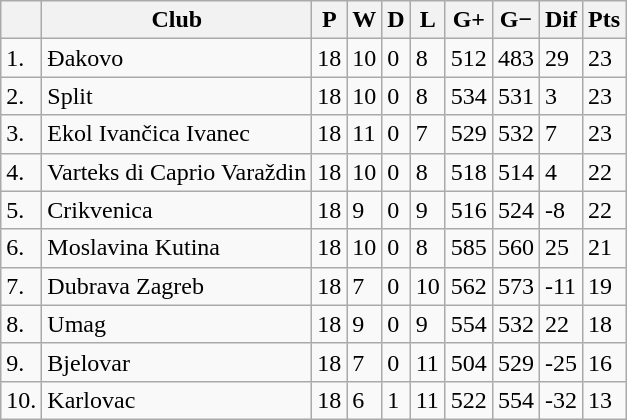<table class="wikitable sortable">
<tr>
<th></th>
<th>Club</th>
<th>P</th>
<th>W</th>
<th>D</th>
<th>L</th>
<th>G+</th>
<th>G−</th>
<th>Dif</th>
<th>Pts</th>
</tr>
<tr>
<td>1.</td>
<td>Đakovo</td>
<td>18</td>
<td>10</td>
<td>0</td>
<td>8</td>
<td>512</td>
<td>483</td>
<td>29</td>
<td>23</td>
</tr>
<tr>
<td>2.</td>
<td>Split</td>
<td>18</td>
<td>10</td>
<td>0</td>
<td>8</td>
<td>534</td>
<td>531</td>
<td>3</td>
<td>23</td>
</tr>
<tr>
<td>3.</td>
<td>Ekol Ivančica Ivanec</td>
<td>18</td>
<td>11</td>
<td>0</td>
<td>7</td>
<td>529</td>
<td>532</td>
<td>7</td>
<td>23</td>
</tr>
<tr>
<td>4.</td>
<td>Varteks di Caprio Varaždin</td>
<td>18</td>
<td>10</td>
<td>0</td>
<td>8</td>
<td>518</td>
<td>514</td>
<td>4</td>
<td>22</td>
</tr>
<tr>
<td>5.</td>
<td>Crikvenica</td>
<td>18</td>
<td>9</td>
<td>0</td>
<td>9</td>
<td>516</td>
<td>524</td>
<td>-8</td>
<td>22</td>
</tr>
<tr>
<td>6.</td>
<td>Moslavina Kutina</td>
<td>18</td>
<td>10</td>
<td>0</td>
<td>8</td>
<td>585</td>
<td>560</td>
<td>25</td>
<td>21</td>
</tr>
<tr>
<td>7.</td>
<td>Dubrava Zagreb</td>
<td>18</td>
<td>7</td>
<td>0</td>
<td>10</td>
<td>562</td>
<td>573</td>
<td>-11</td>
<td>19</td>
</tr>
<tr>
<td>8.</td>
<td>Umag</td>
<td>18</td>
<td>9</td>
<td>0</td>
<td>9</td>
<td>554</td>
<td>532</td>
<td>22</td>
<td>18</td>
</tr>
<tr>
<td>9.</td>
<td>Bjelovar</td>
<td>18</td>
<td>7</td>
<td>0</td>
<td>11</td>
<td>504</td>
<td>529</td>
<td>-25</td>
<td>16</td>
</tr>
<tr>
<td>10.</td>
<td>Karlovac</td>
<td>18</td>
<td>6</td>
<td>1</td>
<td>11</td>
<td>522</td>
<td>554</td>
<td>-32</td>
<td>13</td>
</tr>
</table>
